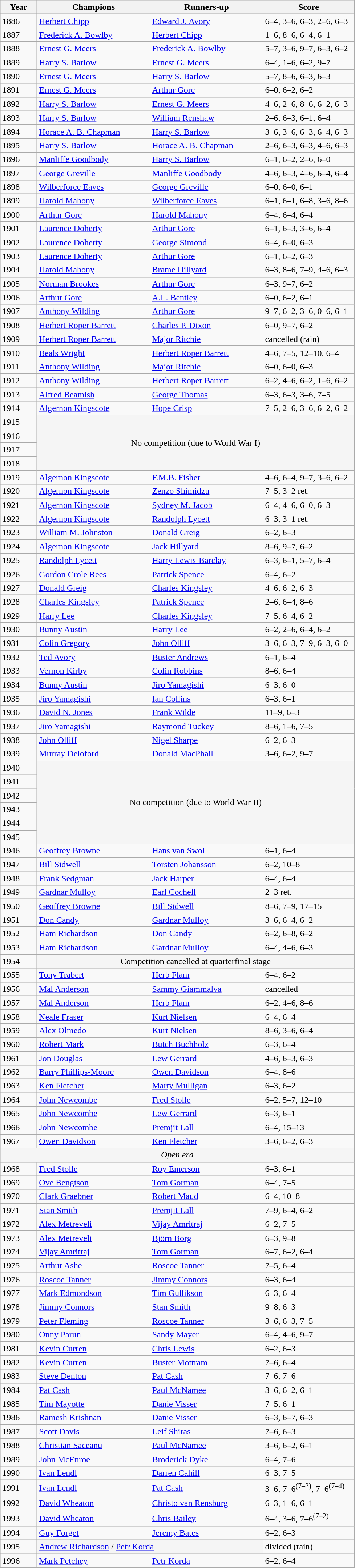<table class="wikitable">
<tr>
<th style="width:60px;">Year</th>
<th style="width:200px;">Champions</th>
<th style="width:200px;">Runners-up</th>
<th style="width:160px;">Score</th>
</tr>
<tr>
<td>1886</td>
<td> <a href='#'>Herbert Chipp</a></td>
<td> <a href='#'>Edward J. Avory</a></td>
<td>6–4, 3–6, 6–3, 2–6, 6–3</td>
</tr>
<tr>
<td>1887</td>
<td> <a href='#'>Frederick A. Bowlby</a></td>
<td> <a href='#'>Herbert Chipp</a></td>
<td>1–6, 8–6, 6–4, 6–1</td>
</tr>
<tr>
<td>1888</td>
<td> <a href='#'>Ernest G. Meers</a></td>
<td> <a href='#'>Frederick A. Bowlby</a></td>
<td>5–7, 3–6, 9–7, 6–3, 6–2</td>
</tr>
<tr>
<td>1889</td>
<td> <a href='#'>Harry S. Barlow</a></td>
<td> <a href='#'>Ernest G. Meers</a></td>
<td>6–4, 1–6, 6–2, 9–7</td>
</tr>
<tr>
<td>1890</td>
<td> <a href='#'>Ernest G. Meers</a></td>
<td> <a href='#'>Harry S. Barlow</a></td>
<td>5–7, 8–6, 6–3, 6–3</td>
</tr>
<tr>
<td>1891</td>
<td> <a href='#'>Ernest G. Meers</a></td>
<td> <a href='#'>Arthur Gore</a></td>
<td>6–0, 6–2, 6–2</td>
</tr>
<tr>
<td>1892</td>
<td> <a href='#'>Harry S. Barlow</a></td>
<td> <a href='#'>Ernest G. Meers</a></td>
<td>4–6, 2–6, 8–6, 6–2, 6–3</td>
</tr>
<tr>
<td>1893</td>
<td> <a href='#'>Harry S. Barlow</a></td>
<td> <a href='#'>William Renshaw</a></td>
<td>2–6, 6–3, 6–1, 6–4</td>
</tr>
<tr>
<td>1894</td>
<td> <a href='#'>Horace A. B. Chapman</a></td>
<td> <a href='#'>Harry S. Barlow</a></td>
<td>3–6, 3–6, 6–3, 6–4, 6–3</td>
</tr>
<tr>
<td>1895</td>
<td> <a href='#'>Harry S. Barlow</a></td>
<td> <a href='#'>Horace A. B. Chapman</a></td>
<td>2–6, 6–3, 6–3, 4–6, 6–3</td>
</tr>
<tr>
<td>1896</td>
<td> <a href='#'>Manliffe Goodbody</a></td>
<td> <a href='#'>Harry S. Barlow</a></td>
<td>6–1, 6–2, 2–6, 6–0</td>
</tr>
<tr>
<td>1897</td>
<td> <a href='#'>George Greville</a></td>
<td> <a href='#'>Manliffe Goodbody</a></td>
<td>4–6, 6–3, 4–6, 6–4, 6–4</td>
</tr>
<tr>
<td>1898</td>
<td> <a href='#'>Wilberforce Eaves</a></td>
<td> <a href='#'>George Greville</a></td>
<td>6–0, 6–0, 6–1</td>
</tr>
<tr>
<td>1899</td>
<td> <a href='#'>Harold Mahony</a></td>
<td> <a href='#'>Wilberforce Eaves</a></td>
<td>6–1, 6–1, 6–8, 3–6, 8–6</td>
</tr>
<tr>
<td>1900</td>
<td> <a href='#'>Arthur Gore</a></td>
<td> <a href='#'>Harold Mahony</a></td>
<td>6–4, 6–4, 6–4</td>
</tr>
<tr>
<td>1901</td>
<td> <a href='#'>Laurence Doherty</a></td>
<td> <a href='#'>Arthur Gore</a></td>
<td>6–1, 6–3, 3–6, 6–4</td>
</tr>
<tr>
<td>1902</td>
<td> <a href='#'>Laurence Doherty</a></td>
<td> <a href='#'>George Simond</a></td>
<td>6–4, 6–0, 6–3</td>
</tr>
<tr>
<td>1903</td>
<td> <a href='#'>Laurence Doherty</a></td>
<td> <a href='#'>Arthur Gore</a></td>
<td>6–1, 6–2, 6–3</td>
</tr>
<tr>
<td>1904</td>
<td> <a href='#'>Harold Mahony</a></td>
<td> <a href='#'>Brame Hillyard</a></td>
<td>6–3, 8–6, 7–9, 4–6, 6–3</td>
</tr>
<tr>
<td>1905 </td>
<td> <a href='#'>Norman Brookes</a></td>
<td> <a href='#'>Arthur Gore</a></td>
<td>6–3, 9–7, 6–2</td>
</tr>
<tr>
<td>1906</td>
<td> <a href='#'>Arthur Gore</a></td>
<td> <a href='#'>A.L. Bentley</a></td>
<td>6–0, 6–2, 6–1</td>
</tr>
<tr>
<td>1907</td>
<td> <a href='#'>Anthony Wilding</a></td>
<td> <a href='#'>Arthur Gore</a></td>
<td>9–7, 6–2, 3–6, 0–6, 6–1</td>
</tr>
<tr>
<td>1908</td>
<td> <a href='#'>Herbert Roper Barrett</a></td>
<td> <a href='#'>Charles P. Dixon</a></td>
<td>6–0, 9–7, 6–2</td>
</tr>
<tr>
<td>1909</td>
<td> <a href='#'>Herbert Roper Barrett</a></td>
<td> <a href='#'>Major Ritchie</a></td>
<td>cancelled (rain)</td>
</tr>
<tr>
<td>1910</td>
<td> <a href='#'>Beals Wright</a></td>
<td> <a href='#'>Herbert Roper Barrett</a></td>
<td>4–6, 7–5, 12–10, 6–4</td>
</tr>
<tr>
<td>1911</td>
<td> <a href='#'>Anthony Wilding</a></td>
<td> <a href='#'>Major Ritchie</a></td>
<td>6–0, 6–0, 6–3</td>
</tr>
<tr>
<td>1912</td>
<td> <a href='#'>Anthony Wilding</a></td>
<td> <a href='#'>Herbert Roper Barrett</a></td>
<td>6–2, 4–6, 6–2, 1–6, 6–2</td>
</tr>
<tr>
<td>1913</td>
<td> <a href='#'>Alfred Beamish</a></td>
<td> <a href='#'>George Thomas</a></td>
<td>6–3, 6–3, 3–6, 7–5</td>
</tr>
<tr>
<td>1914</td>
<td> <a href='#'>Algernon Kingscote</a></td>
<td> <a href='#'>Hope Crisp</a></td>
<td>7–5, 2–6, 3–6, 6–2, 6–2</td>
</tr>
<tr>
<td>1915</td>
<td rowspan="4" colspan="5" align="center" style="background:#F5F5F5">No competition (due to World War I)</td>
</tr>
<tr>
<td>1916</td>
</tr>
<tr>
<td>1917</td>
</tr>
<tr>
<td>1918</td>
</tr>
<tr>
<td>1919</td>
<td> <a href='#'>Algernon Kingscote</a></td>
<td> <a href='#'>F.M.B. Fisher</a></td>
<td>4–6, 6–4, 9–7, 3–6, 6–2</td>
</tr>
<tr>
<td>1920</td>
<td> <a href='#'>Algernon Kingscote</a></td>
<td> <a href='#'>Zenzo Shimidzu</a></td>
<td>7–5, 3–2 ret.</td>
</tr>
<tr>
<td>1921</td>
<td> <a href='#'>Algernon Kingscote</a></td>
<td> <a href='#'>Sydney M. Jacob</a></td>
<td>6–4, 4–6, 6–0, 6–3</td>
</tr>
<tr>
<td>1922</td>
<td> <a href='#'>Algernon Kingscote</a></td>
<td> <a href='#'>Randolph Lycett</a></td>
<td>6–3, 3–1 ret.</td>
</tr>
<tr>
<td>1923</td>
<td> <a href='#'>William M. Johnston</a></td>
<td> <a href='#'>Donald Greig</a></td>
<td>6–2, 6–3</td>
</tr>
<tr>
<td>1924</td>
<td> <a href='#'>Algernon Kingscote</a></td>
<td> <a href='#'>Jack Hillyard</a></td>
<td>8–6, 9–7, 6–2</td>
</tr>
<tr>
<td>1925</td>
<td> <a href='#'>Randolph Lycett</a></td>
<td> <a href='#'>Harry Lewis-Barclay</a></td>
<td>6–3, 6–1, 5–7, 6–4</td>
</tr>
<tr>
<td>1926</td>
<td> <a href='#'>Gordon Crole Rees</a></td>
<td> <a href='#'>Patrick Spence</a></td>
<td>6–4, 6–2</td>
</tr>
<tr>
<td>1927</td>
<td> <a href='#'>Donald Greig</a></td>
<td> <a href='#'>Charles Kingsley</a></td>
<td>4–6, 6–2, 6–3</td>
</tr>
<tr>
<td>1928</td>
<td> <a href='#'>Charles Kingsley</a></td>
<td> <a href='#'>Patrick Spence</a></td>
<td>2–6, 6–4, 8–6</td>
</tr>
<tr>
<td>1929</td>
<td> <a href='#'>Harry Lee</a></td>
<td> <a href='#'>Charles Kingsley</a></td>
<td>7–5, 6–4, 6–2</td>
</tr>
<tr>
<td>1930</td>
<td> <a href='#'>Bunny Austin</a></td>
<td> <a href='#'>Harry Lee</a></td>
<td>6–2, 2–6, 6–4, 6–2</td>
</tr>
<tr>
<td>1931</td>
<td> <a href='#'>Colin Gregory</a></td>
<td> <a href='#'>John Olliff</a></td>
<td>3–6, 6–3, 7–9, 6–3, 6–0</td>
</tr>
<tr>
<td>1932</td>
<td> <a href='#'>Ted Avory</a></td>
<td> <a href='#'>Buster Andrews</a></td>
<td>6–1, 6–4</td>
</tr>
<tr>
<td>1933</td>
<td> <a href='#'>Vernon Kirby</a></td>
<td> <a href='#'>Colin Robbins</a></td>
<td>8–6, 6–4</td>
</tr>
<tr>
<td>1934</td>
<td> <a href='#'>Bunny Austin</a></td>
<td> <a href='#'>Jiro Yamagishi</a></td>
<td>6–3, 6–0</td>
</tr>
<tr>
<td>1935</td>
<td> <a href='#'>Jiro Yamagishi</a></td>
<td> <a href='#'>Ian Collins</a></td>
<td>6–3, 6–1</td>
</tr>
<tr>
<td>1936</td>
<td> <a href='#'>David N. Jones</a></td>
<td> <a href='#'>Frank Wilde</a></td>
<td>11–9, 6–3</td>
</tr>
<tr>
<td>1937</td>
<td> <a href='#'>Jiro Yamagishi</a></td>
<td> <a href='#'>Raymond Tuckey</a></td>
<td>8–6, 1–6, 7–5</td>
</tr>
<tr>
<td>1938</td>
<td> <a href='#'>John Olliff</a></td>
<td> <a href='#'>Nigel Sharpe</a></td>
<td>6–2, 6–3</td>
</tr>
<tr>
<td>1939</td>
<td> <a href='#'>Murray Deloford</a></td>
<td> <a href='#'>Donald MacPhail</a></td>
<td>3–6, 6–2, 9–7</td>
</tr>
<tr>
<td>1940</td>
<td rowspan="6" colspan="5" align="center" style="background:#F5F5F5">No competition (due to World War II)</td>
</tr>
<tr>
<td>1941</td>
</tr>
<tr>
<td>1942</td>
</tr>
<tr>
<td>1943</td>
</tr>
<tr>
<td>1944</td>
</tr>
<tr>
<td>1945</td>
</tr>
<tr>
<td>1946</td>
<td> <a href='#'>Geoffrey Browne</a></td>
<td> <a href='#'>Hans van Swol</a></td>
<td>6–1, 6–4</td>
</tr>
<tr>
<td>1947</td>
<td> <a href='#'>Bill Sidwell</a></td>
<td> <a href='#'>Torsten Johansson</a></td>
<td>6–2, 10–8</td>
</tr>
<tr>
<td>1948</td>
<td> <a href='#'>Frank Sedgman</a></td>
<td> <a href='#'>Jack Harper</a></td>
<td>6–4, 6–4</td>
</tr>
<tr>
<td>1949</td>
<td> <a href='#'>Gardnar Mulloy</a></td>
<td> <a href='#'>Earl Cochell</a></td>
<td>2–3 ret.</td>
</tr>
<tr>
<td>1950</td>
<td> <a href='#'>Geoffrey Browne</a></td>
<td> <a href='#'>Bill Sidwell</a></td>
<td>8–6, 7–9, 17–15</td>
</tr>
<tr>
<td>1951</td>
<td> <a href='#'>Don Candy</a></td>
<td> <a href='#'>Gardnar Mulloy</a></td>
<td>3–6, 6–4, 6–2</td>
</tr>
<tr>
<td>1952</td>
<td> <a href='#'>Ham Richardson</a></td>
<td> <a href='#'>Don Candy</a></td>
<td>6–2, 6–8, 6–2</td>
</tr>
<tr>
<td>1953</td>
<td> <a href='#'>Ham Richardson</a></td>
<td> <a href='#'>Gardnar Mulloy</a></td>
<td>6–4, 4–6, 6–3</td>
</tr>
<tr>
<td>1954</td>
<td rowspan="1" colspan="5" align="center" bgcolor="#F5F5F5">Competition cancelled at quarterfinal stage</td>
</tr>
<tr>
<td>1955</td>
<td> <a href='#'>Tony Trabert</a></td>
<td> <a href='#'>Herb Flam</a></td>
<td>6–4, 6–2</td>
</tr>
<tr>
<td>1956</td>
<td> <a href='#'>Mal Anderson</a></td>
<td> <a href='#'>Sammy Giammalva</a></td>
<td>cancelled</td>
</tr>
<tr>
<td>1957</td>
<td> <a href='#'>Mal Anderson</a></td>
<td> <a href='#'>Herb Flam</a></td>
<td>6–2, 4–6, 8–6</td>
</tr>
<tr>
<td>1958</td>
<td> <a href='#'>Neale Fraser</a></td>
<td> <a href='#'>Kurt Nielsen</a></td>
<td>6–4, 6–4</td>
</tr>
<tr>
<td>1959</td>
<td> <a href='#'>Alex Olmedo</a></td>
<td> <a href='#'>Kurt Nielsen</a></td>
<td>8–6, 3–6, 6–4</td>
</tr>
<tr>
<td>1960</td>
<td> <a href='#'>Robert Mark</a></td>
<td> <a href='#'>Butch Buchholz</a></td>
<td>6–3, 6–4</td>
</tr>
<tr>
<td>1961</td>
<td> <a href='#'>Jon Douglas</a></td>
<td> <a href='#'>Lew Gerrard</a></td>
<td>4–6, 6–3, 6–3</td>
</tr>
<tr>
<td>1962</td>
<td> <a href='#'>Barry Phillips-Moore</a></td>
<td> <a href='#'>Owen Davidson</a></td>
<td>6–4, 8–6</td>
</tr>
<tr>
<td>1963</td>
<td> <a href='#'>Ken Fletcher</a></td>
<td> <a href='#'>Marty Mulligan</a></td>
<td>6–3, 6–2</td>
</tr>
<tr>
<td>1964</td>
<td> <a href='#'>John Newcombe</a></td>
<td> <a href='#'>Fred Stolle</a></td>
<td>6–2, 5–7, 12–10</td>
</tr>
<tr>
<td>1965</td>
<td> <a href='#'>John Newcombe</a></td>
<td> <a href='#'>Lew Gerrard</a></td>
<td>6–3, 6–1</td>
</tr>
<tr>
<td>1966</td>
<td> <a href='#'>John Newcombe</a></td>
<td> <a href='#'>Premjit Lall</a></td>
<td>6–4, 15–13</td>
</tr>
<tr>
<td>1967</td>
<td> <a href='#'>Owen Davidson</a></td>
<td> <a href='#'>Ken Fletcher</a></td>
<td>3–6, 6–2, 6–3</td>
</tr>
<tr>
</tr>
<tr style=background-color:#f5f5f5>
<td colspan=10 align=center><em>Open era</em></td>
</tr>
<tr>
<td>1968 </td>
<td> <a href='#'>Fred Stolle</a></td>
<td> <a href='#'>Roy Emerson</a></td>
<td>6–3, 6–1</td>
</tr>
<tr>
<td>1969</td>
<td> <a href='#'>Ove Bengtson</a></td>
<td> <a href='#'>Tom Gorman</a></td>
<td>6–4, 7–5</td>
</tr>
<tr>
<td>1970</td>
<td> <a href='#'>Clark Graebner</a></td>
<td> <a href='#'>Robert Maud</a></td>
<td>6–4, 10–8</td>
</tr>
<tr>
<td>1971</td>
<td> <a href='#'>Stan Smith</a></td>
<td> <a href='#'>Premjit Lall</a></td>
<td>7–9, 6–4, 6–2</td>
</tr>
<tr>
<td>1972</td>
<td> <a href='#'>Alex Metreveli</a></td>
<td> <a href='#'>Vijay Amritraj</a></td>
<td>6–2, 7–5</td>
</tr>
<tr>
<td>1973</td>
<td> <a href='#'>Alex Metreveli</a></td>
<td> <a href='#'>Björn Borg</a></td>
<td>6–3, 9–8</td>
</tr>
<tr>
<td>1974</td>
<td> <a href='#'>Vijay Amritraj</a></td>
<td> <a href='#'>Tom Gorman</a></td>
<td>6–7, 6–2, 6–4</td>
</tr>
<tr>
<td>1975</td>
<td> <a href='#'>Arthur Ashe</a></td>
<td> <a href='#'>Roscoe Tanner</a></td>
<td>7–5, 6–4</td>
</tr>
<tr>
<td>1976</td>
<td> <a href='#'>Roscoe Tanner</a></td>
<td> <a href='#'>Jimmy Connors</a></td>
<td>6–3, 6–4</td>
</tr>
<tr>
<td>1977</td>
<td> <a href='#'>Mark Edmondson</a></td>
<td> <a href='#'>Tim Gullikson</a></td>
<td>6–3, 6–4</td>
</tr>
<tr>
<td>1978</td>
<td> <a href='#'>Jimmy Connors</a></td>
<td> <a href='#'>Stan Smith</a></td>
<td>9–8, 6–3</td>
</tr>
<tr>
<td>1979</td>
<td> <a href='#'>Peter Fleming</a></td>
<td> <a href='#'>Roscoe Tanner</a></td>
<td>3–6, 6–3, 7–5</td>
</tr>
<tr>
<td>1980</td>
<td> <a href='#'>Onny Parun</a></td>
<td> <a href='#'>Sandy Mayer</a></td>
<td>6–4, 4–6, 9–7</td>
</tr>
<tr>
<td>1981</td>
<td> <a href='#'>Kevin Curren</a></td>
<td> <a href='#'>Chris Lewis</a></td>
<td>6–2, 6–3</td>
</tr>
<tr>
<td>1982</td>
<td> <a href='#'>Kevin Curren</a></td>
<td> <a href='#'>Buster Mottram</a></td>
<td>7–6, 6–4</td>
</tr>
<tr>
<td>1983</td>
<td> <a href='#'>Steve Denton</a></td>
<td> <a href='#'>Pat Cash</a></td>
<td>7–6, 7–6</td>
</tr>
<tr>
<td>1984</td>
<td> <a href='#'>Pat Cash</a></td>
<td> <a href='#'>Paul McNamee</a></td>
<td>3–6, 6–2, 6–1</td>
</tr>
<tr>
<td>1985</td>
<td> <a href='#'>Tim Mayotte</a></td>
<td> <a href='#'>Danie Visser</a></td>
<td>7–5, 6–1</td>
</tr>
<tr>
<td>1986</td>
<td> <a href='#'>Ramesh Krishnan</a></td>
<td> <a href='#'>Danie Visser</a></td>
<td>6–3, 6–7, 6–3</td>
</tr>
<tr>
<td>1987</td>
<td> <a href='#'>Scott Davis</a></td>
<td> <a href='#'>Leif Shiras</a></td>
<td>7–6, 6–3</td>
</tr>
<tr>
<td>1988</td>
<td> <a href='#'>Christian Saceanu</a></td>
<td> <a href='#'>Paul McNamee</a></td>
<td>3–6, 6–2, 6–1</td>
</tr>
<tr>
<td>1989</td>
<td> <a href='#'>John McEnroe</a></td>
<td> <a href='#'>Broderick Dyke</a></td>
<td>6–4, 7–6</td>
</tr>
<tr>
<td>1990</td>
<td> <a href='#'>Ivan Lendl</a></td>
<td> <a href='#'>Darren Cahill</a></td>
<td>6–3, 7–5</td>
</tr>
<tr>
<td>1991</td>
<td> <a href='#'>Ivan Lendl</a></td>
<td> <a href='#'>Pat Cash</a></td>
<td>3–6, 7–6<sup>(7–3)</sup>, 7–6<sup>(7–4)</sup></td>
</tr>
<tr>
<td>1992</td>
<td> <a href='#'>David Wheaton</a></td>
<td> <a href='#'>Christo van Rensburg</a></td>
<td>6–3, 1–6, 6–1</td>
</tr>
<tr>
<td>1993</td>
<td> <a href='#'>David Wheaton</a></td>
<td> <a href='#'>Chris Bailey</a></td>
<td>6–4, 3–6, 7–6<sup>(7–2)</sup></td>
</tr>
<tr>
<td>1994</td>
<td> <a href='#'>Guy Forget</a></td>
<td> <a href='#'>Jeremy Bates</a></td>
<td>6–2, 6–3</td>
</tr>
<tr>
<td>1995</td>
<td rowspan="1" colspan="2" bgcolor="#F5F5F5"> <a href='#'>Andrew Richardson</a> /  <a href='#'>Petr Korda</a></td>
<td>divided (rain)</td>
</tr>
<tr>
<td>1996</td>
<td> <a href='#'>Mark Petchey</a></td>
<td> <a href='#'>Petr Korda</a></td>
<td>6–2, 6–4</td>
</tr>
</table>
